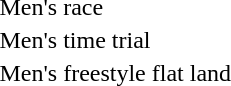<table>
<tr>
<td>Men's race</td>
<td></td>
<td></td>
<td></td>
</tr>
<tr>
<td>Men's time trial</td>
<td></td>
<td></td>
<td></td>
</tr>
<tr>
<td>Men's freestyle flat land</td>
<td></td>
<td></td>
<td></td>
</tr>
</table>
